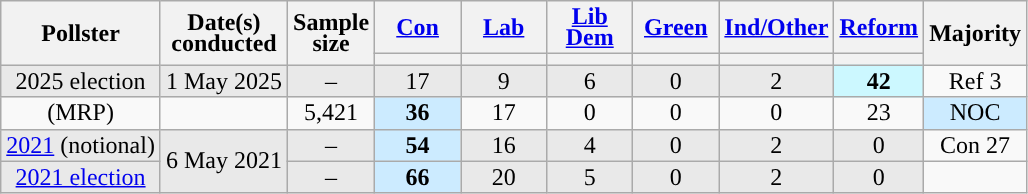<table class="wikitable sortable mw-datatable" style="text-align:center;font-size:100%;line-height:14px;">
<tr>
<th rowspan="2">Pollster</th>
<th rowspan="2">Date(s)<br>conducted</th>
<th data-sort-type="number" rowspan="2">Sample<br>size</th>
<th class="unsortable" style="width:50px;"><a href='#'>Con</a></th>
<th class="unsortable" style="width:50px;"><a href='#'>Lab</a></th>
<th class="unsortable" style="width:50px;"><a href='#'>Lib Dem</a></th>
<th class="unsortable" style="width:50px;"><a href='#'>Green</a></th>
<th class="unsortable" style="width:50px;"><a href='#'>Ind/Other</a></th>
<th class="unsortable" style="width:50px;"><a href='#'>Reform</a></th>
<th rowspan="2" data-sort-type="number">Majority</th>
</tr>
<tr>
<th data-sort-type="number" style="background:"></th>
<th data-sort-type="number" style="background:"></th>
<th data-sort-type="number" style="background:"></th>
<th data-sort-type="number" style="background:"></th>
<th data-sort-type="number" style="background:"></th>
<th data-sort-type="number" style="background:"></th>
</tr>
<tr>
<td style="background:#e9e9e9;">2025 election</td>
<td style="background:#e9e9e9;">1 May 2025</td>
<td style="background:#e9e9e9;">–</td>
<td style="background:#e9e9e9;">17</td>
<td style="background:#e9e9e9;">9</td>
<td style="background:#e9e9e9;">6</td>
<td style="background:#e9e9e9;">0</td>
<td style="background:#e9e9e9;">2</td>
<td style="background:#CCf8ff;"><strong>42</strong></td>
<td style="background:">Ref 3</td>
</tr>
<tr>
<td> (MRP)</td>
<td></td>
<td>5,421</td>
<td style="background:#CCEBFF;"><strong>36</strong></td>
<td>17</td>
<td>0</td>
<td>0</td>
<td>0</td>
<td>23</td>
<td style="background:#CCEBFF;" data-sort-value="0">NOC<br></td>
</tr>
<tr>
<td style="background:#e9e9e9;"><a href='#'>2021</a> (notional)</td>
<td style="background:#e9e9e9;"; rowspan="2">6 May 2021</td>
<td style="background:#e9e9e9;">–</td>
<td style="background:#CCEBFF;"><strong>54</strong></td>
<td style="background:#e9e9e9;">16</td>
<td style="background:#e9e9e9;">4</td>
<td style="background:#e9e9e9;">0</td>
<td style="background:#e9e9e9;">2</td>
<td style="background:#e9e9e9;">0</td>
<td style="background:">Con 27</td>
</tr>
<tr>
<td style="background:#e9e9e9;"><a href='#'>2021 election</a></td>
<td style="background:#e9e9e9;">–</td>
<td style="background:#CCEBFF;"><strong>66</strong></td>
<td style="background:#e9e9e9;">20</td>
<td style="background:#e9e9e9;">5</td>
<td style="background:#e9e9e9;">0</td>
<td style="background:#e9e9e9;">2</td>
<td style="background:#e9e9e9;">0</td>
</tr>
</table>
